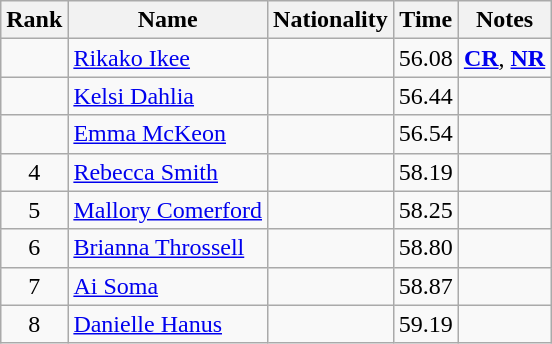<table class="wikitable sortable" style="text-align:center">
<tr>
<th>Rank</th>
<th>Name</th>
<th>Nationality</th>
<th>Time</th>
<th>Notes</th>
</tr>
<tr>
<td></td>
<td align=left><a href='#'>Rikako Ikee</a></td>
<td align=left></td>
<td>56.08</td>
<td><strong><a href='#'>CR</a></strong>, <strong><a href='#'>NR</a></strong></td>
</tr>
<tr>
<td></td>
<td align=left><a href='#'>Kelsi Dahlia</a></td>
<td align=left></td>
<td>56.44</td>
<td></td>
</tr>
<tr>
<td></td>
<td align=left><a href='#'>Emma McKeon</a></td>
<td align=left></td>
<td>56.54</td>
<td></td>
</tr>
<tr>
<td>4</td>
<td align=left><a href='#'>Rebecca Smith</a></td>
<td align=left></td>
<td>58.19</td>
<td></td>
</tr>
<tr>
<td>5</td>
<td align=left><a href='#'>Mallory Comerford</a></td>
<td align=left></td>
<td>58.25</td>
<td></td>
</tr>
<tr>
<td>6</td>
<td align=left><a href='#'>Brianna Throssell</a></td>
<td align=left></td>
<td>58.80</td>
<td></td>
</tr>
<tr>
<td>7</td>
<td align=left><a href='#'>Ai Soma</a></td>
<td align=left></td>
<td>58.87</td>
<td></td>
</tr>
<tr>
<td>8</td>
<td align=left><a href='#'>Danielle Hanus</a></td>
<td align=left></td>
<td>59.19</td>
<td></td>
</tr>
</table>
